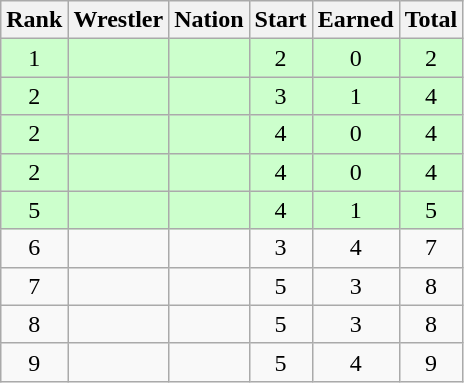<table class="wikitable sortable" style="text-align:center;">
<tr>
<th>Rank</th>
<th>Wrestler</th>
<th>Nation</th>
<th>Start</th>
<th>Earned</th>
<th>Total</th>
</tr>
<tr style="background:#cfc;">
<td>1</td>
<td align=left></td>
<td align=left></td>
<td>2</td>
<td>0</td>
<td>2</td>
</tr>
<tr style="background:#cfc;">
<td>2</td>
<td align=left></td>
<td align=left></td>
<td>3</td>
<td>1</td>
<td>4</td>
</tr>
<tr style="background:#cfc;">
<td>2</td>
<td align=left></td>
<td align=left></td>
<td>4</td>
<td>0</td>
<td>4</td>
</tr>
<tr style="background:#cfc;">
<td>2</td>
<td align=left></td>
<td align=left></td>
<td>4</td>
<td>0</td>
<td>4</td>
</tr>
<tr style="background:#cfc;">
<td>5</td>
<td align=left></td>
<td align=left></td>
<td>4</td>
<td>1</td>
<td>5</td>
</tr>
<tr>
<td>6</td>
<td align=left></td>
<td align=left></td>
<td>3</td>
<td>4</td>
<td>7</td>
</tr>
<tr>
<td>7</td>
<td align=left></td>
<td align=left></td>
<td>5</td>
<td>3</td>
<td>8</td>
</tr>
<tr>
<td>8</td>
<td align=left></td>
<td align=left></td>
<td>5</td>
<td>3</td>
<td>8</td>
</tr>
<tr>
<td>9</td>
<td align=left></td>
<td align=left></td>
<td>5</td>
<td>4</td>
<td>9</td>
</tr>
</table>
